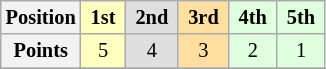<table class="wikitable" style="font-size:85%; text-align:center">
<tr>
<th>Position</th>
<td style="background:#ffffbf;"> <strong>1st</strong> </td>
<td style="background:#dfdfdf;"> <strong>2nd</strong> </td>
<td style="background:#ffdf9f;"> <strong>3rd</strong> </td>
<td style="background:#dfffdf;"> <strong>4th</strong> </td>
<td style="background:#dfffdf;"> <strong>5th</strong> </td>
</tr>
<tr>
<th>Points</th>
<td style="background:#ffffbf;">5</td>
<td style="background:#dfdfdf;">4</td>
<td style="background:#ffdf9f;">3</td>
<td style="background:#dfffdf;">2</td>
<td style="background:#dfffdf;">1</td>
</tr>
<tr>
</tr>
</table>
